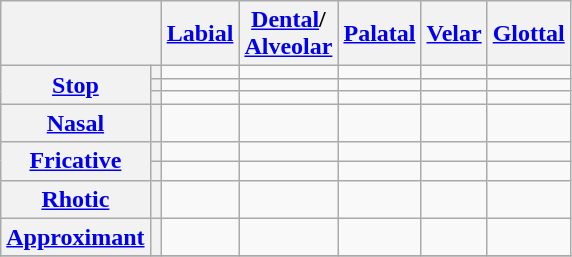<table class="wikitable" style="text-align:center;">
<tr>
<th colspan="2"></th>
<th><a href='#'>Labial</a></th>
<th><a href='#'>Dental</a>/<br><a href='#'>Alveolar</a></th>
<th><a href='#'>Palatal</a></th>
<th><a href='#'>Velar</a></th>
<th><a href='#'>Glottal</a></th>
</tr>
<tr>
<th rowspan="3"><a href='#'>Stop</a></th>
<th></th>
<td></td>
<td></td>
<td></td>
<td></td>
<td></td>
</tr>
<tr>
<th></th>
<td></td>
<td></td>
<td></td>
<td></td>
<td></td>
</tr>
<tr>
<th></th>
<td></td>
<td></td>
<td></td>
<td></td>
<td></td>
</tr>
<tr>
<th rowspan="1"><a href='#'>Nasal</a></th>
<th></th>
<td></td>
<td></td>
<td></td>
<td></td>
<td></td>
</tr>
<tr>
<th rowspan="2"><a href='#'>Fricative</a></th>
<th></th>
<td></td>
<td></td>
<td></td>
<td></td>
<td></td>
</tr>
<tr>
<th></th>
<td></td>
<td></td>
<td></td>
<td></td>
<td></td>
</tr>
<tr>
<th rowspan="1"><a href='#'>Rhotic</a></th>
<th></th>
<td></td>
<td></td>
<td></td>
<td></td>
<td></td>
</tr>
<tr>
<th rowspan="1"><a href='#'>Approximant</a></th>
<th></th>
<td></td>
<td></td>
<td></td>
<td></td>
<td></td>
</tr>
<tr>
</tr>
</table>
